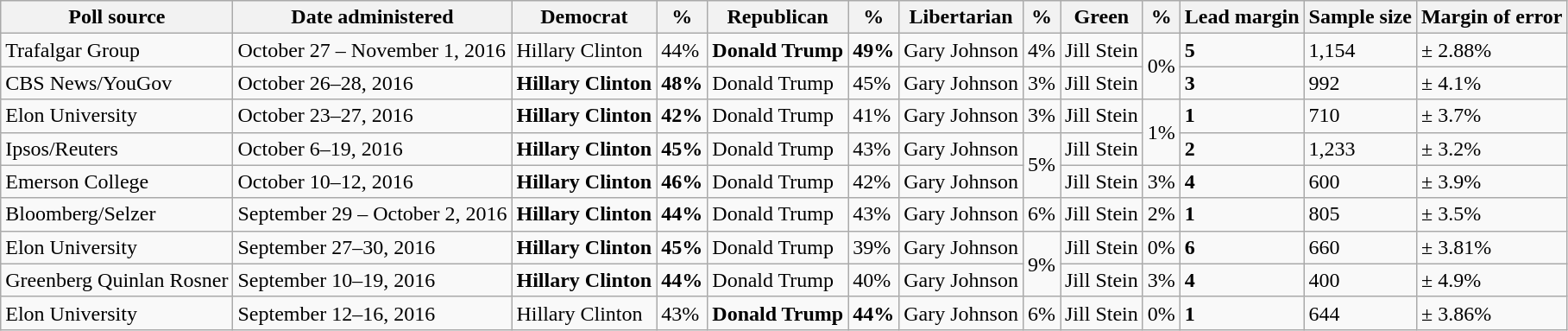<table class="wikitable">
<tr valign=bottom>
<th>Poll source</th>
<th>Date administered</th>
<th>Democrat</th>
<th>%</th>
<th>Republican</th>
<th>%</th>
<th>Libertarian</th>
<th>%</th>
<th>Green</th>
<th>%</th>
<th>Lead margin</th>
<th>Sample size</th>
<th>Margin of error</th>
</tr>
<tr>
<td>Trafalgar Group</td>
<td>October 27 – November 1, 2016</td>
<td>Hillary Clinton</td>
<td>44%</td>
<td><strong>Donald Trump</strong></td>
<td><strong>49%</strong></td>
<td>Gary Johnson</td>
<td>4%</td>
<td>Jill Stein</td>
<td rowspan="2">0%</td>
<td><strong>5</strong></td>
<td>1,154</td>
<td>± 2.88%</td>
</tr>
<tr>
<td>CBS News/YouGov</td>
<td>October 26–28, 2016</td>
<td><strong>Hillary Clinton</strong></td>
<td><strong>48%</strong></td>
<td>Donald Trump</td>
<td>45%</td>
<td>Gary Johnson</td>
<td>3%</td>
<td>Jill Stein</td>
<td><strong>3</strong></td>
<td>992</td>
<td>± 4.1%</td>
</tr>
<tr>
<td>Elon University</td>
<td>October 23–27, 2016</td>
<td><strong>Hillary Clinton</strong></td>
<td><strong>42%</strong></td>
<td>Donald Trump</td>
<td>41%</td>
<td>Gary Johnson</td>
<td>3%</td>
<td>Jill Stein</td>
<td rowspan="2">1%</td>
<td><strong>1</strong></td>
<td>710</td>
<td>± 3.7%</td>
</tr>
<tr>
<td>Ipsos/Reuters</td>
<td>October 6–19, 2016</td>
<td><strong>Hillary Clinton</strong></td>
<td><strong>45%</strong></td>
<td>Donald Trump</td>
<td>43%</td>
<td>Gary Johnson</td>
<td rowspan="2">5%</td>
<td>Jill Stein</td>
<td><strong>2</strong></td>
<td>1,233</td>
<td>± 3.2%</td>
</tr>
<tr>
<td>Emerson College</td>
<td>October 10–12, 2016</td>
<td><strong>Hillary Clinton</strong></td>
<td><strong>46%</strong></td>
<td>Donald Trump</td>
<td>42%</td>
<td>Gary Johnson</td>
<td>Jill Stein</td>
<td>3%</td>
<td><strong>4</strong></td>
<td>600</td>
<td>± 3.9%</td>
</tr>
<tr>
<td>Bloomberg/Selzer</td>
<td>September 29 – October 2, 2016</td>
<td><strong>Hillary Clinton</strong></td>
<td><strong>44%</strong></td>
<td>Donald Trump</td>
<td>43%</td>
<td>Gary Johnson</td>
<td>6%</td>
<td>Jill Stein</td>
<td>2%</td>
<td><strong>1</strong></td>
<td>805</td>
<td>± 3.5%</td>
</tr>
<tr>
<td>Elon University</td>
<td>September 27–30, 2016</td>
<td><strong>Hillary Clinton</strong></td>
<td><strong>45%</strong></td>
<td>Donald Trump</td>
<td>39%</td>
<td>Gary Johnson</td>
<td rowspan="2">9%</td>
<td>Jill Stein</td>
<td>0%</td>
<td><strong>6</strong></td>
<td>660</td>
<td>± 3.81%</td>
</tr>
<tr>
<td>Greenberg Quinlan Rosner</td>
<td>September 10–19, 2016</td>
<td><strong>Hillary Clinton</strong></td>
<td><strong>44%</strong></td>
<td>Donald Trump</td>
<td>40%</td>
<td>Gary Johnson</td>
<td>Jill Stein</td>
<td>3%</td>
<td><strong>4</strong></td>
<td>400</td>
<td>± 4.9%</td>
</tr>
<tr>
<td>Elon University</td>
<td>September 12–16, 2016</td>
<td>Hillary Clinton</td>
<td>43%</td>
<td><strong>Donald Trump</strong></td>
<td><strong>44%</strong></td>
<td>Gary Johnson</td>
<td>6%</td>
<td>Jill Stein</td>
<td>0%</td>
<td><strong>1</strong></td>
<td>644</td>
<td>± 3.86%</td>
</tr>
</table>
